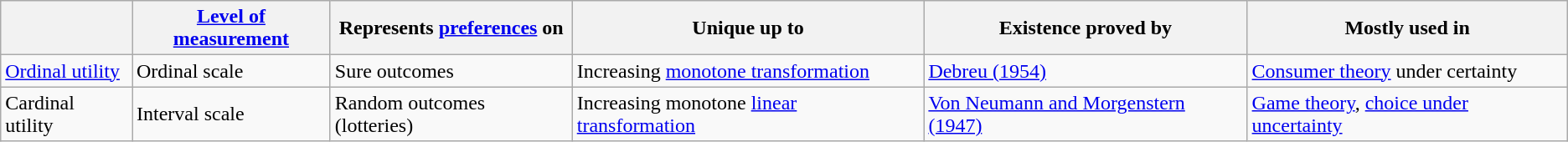<table class="wikitable">
<tr>
<th></th>
<th><a href='#'>Level of measurement</a></th>
<th>Represents <a href='#'>preferences</a> on</th>
<th>Unique up to</th>
<th>Existence proved by</th>
<th>Mostly used in</th>
</tr>
<tr>
<td><a href='#'>Ordinal utility</a></td>
<td>Ordinal scale</td>
<td>Sure outcomes</td>
<td>Increasing <a href='#'>monotone transformation</a></td>
<td><a href='#'>Debreu (1954)</a></td>
<td><a href='#'>Consumer theory</a> under certainty</td>
</tr>
<tr>
<td>Cardinal utility</td>
<td>Interval scale</td>
<td>Random outcomes (lotteries)</td>
<td>Increasing monotone <a href='#'>linear transformation</a></td>
<td><a href='#'>Von Neumann and Morgenstern (1947)</a></td>
<td><a href='#'>Game theory</a>, <a href='#'>choice under uncertainty</a></td>
</tr>
</table>
